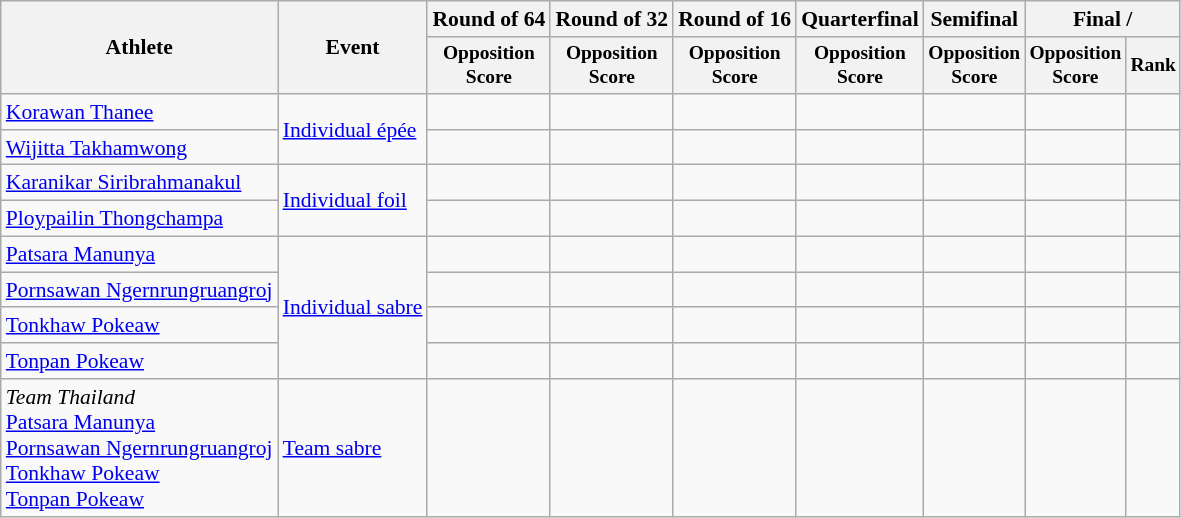<table class="wikitable" style="font-size:90%">
<tr>
<th rowspan=2>Athlete</th>
<th rowspan=2>Event</th>
<th>Round of 64</th>
<th>Round of 32</th>
<th>Round of 16</th>
<th>Quarterfinal</th>
<th>Semifinal</th>
<th colspan=2>Final / </th>
</tr>
<tr style="font-size:90%">
<th>Opposition<br>Score</th>
<th>Opposition<br>Score</th>
<th>Opposition<br>Score</th>
<th>Opposition<br>Score</th>
<th>Opposition<br>Score</th>
<th>Opposition<br>Score</th>
<th>Rank</th>
</tr>
<tr align=center>
<td align=left><a href='#'>Korawan Thanee</a></td>
<td rowspan=2 align=left><a href='#'>Individual épée</a></td>
<td></td>
<td></td>
<td></td>
<td></td>
<td></td>
<td></td>
<td></td>
</tr>
<tr align=center>
<td align=left><a href='#'>Wijitta Takhamwong</a></td>
<td></td>
<td></td>
<td></td>
<td></td>
<td></td>
<td></td>
<td></td>
</tr>
<tr align=center>
<td align=left><a href='#'>Karanikar Siribrahmanakul</a></td>
<td rowspan=2 align=left><a href='#'>Individual foil</a></td>
<td></td>
<td></td>
<td></td>
<td></td>
<td></td>
<td></td>
<td></td>
</tr>
<tr align=center>
<td align=left><a href='#'>Ploypailin Thongchampa</a></td>
<td></td>
<td></td>
<td></td>
<td></td>
<td></td>
<td></td>
<td></td>
</tr>
<tr align=center>
<td align=left><a href='#'>Patsara Manunya</a></td>
<td rowspan=4 align=left><a href='#'>Individual sabre</a></td>
<td></td>
<td></td>
<td></td>
<td></td>
<td></td>
<td></td>
<td></td>
</tr>
<tr align=center>
<td align=left><a href='#'>Pornsawan Ngernrungruangroj</a></td>
<td></td>
<td></td>
<td></td>
<td></td>
<td></td>
<td></td>
<td></td>
</tr>
<tr align=center>
<td align=left><a href='#'>Tonkhaw Pokeaw</a></td>
<td></td>
<td></td>
<td></td>
<td></td>
<td></td>
<td></td>
<td></td>
</tr>
<tr align=center>
<td align=left><a href='#'>Tonpan Pokeaw</a></td>
<td></td>
<td></td>
<td></td>
<td></td>
<td></td>
<td></td>
<td></td>
</tr>
<tr align=center>
<td align=left><em>Team Thailand</em><br><a href='#'>Patsara Manunya</a><br><a href='#'>Pornsawan Ngernrungruangroj</a><br><a href='#'>Tonkhaw Pokeaw</a><br><a href='#'>Tonpan Pokeaw</a></td>
<td align=left><a href='#'>Team sabre</a></td>
<td></td>
<td></td>
<td></td>
<td></td>
<td></td>
<td></td>
<td></td>
</tr>
</table>
